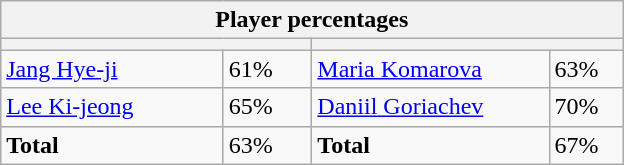<table class="wikitable">
<tr>
<th colspan=4 width=400>Player percentages</th>
</tr>
<tr>
<th colspan=2 width=200 style="white-space:nowrap;"></th>
<th colspan=2 width=200 style="white-space:nowrap;"></th>
</tr>
<tr>
<td><a href='#'>Jang Hye-ji</a></td>
<td>61%</td>
<td><a href='#'>Maria Komarova</a></td>
<td>63%</td>
</tr>
<tr>
<td><a href='#'>Lee Ki-jeong</a></td>
<td>65%</td>
<td><a href='#'>Daniil Goriachev</a></td>
<td>70%</td>
</tr>
<tr>
<td><strong>Total</strong></td>
<td>63%</td>
<td><strong>Total</strong></td>
<td>67%</td>
</tr>
</table>
